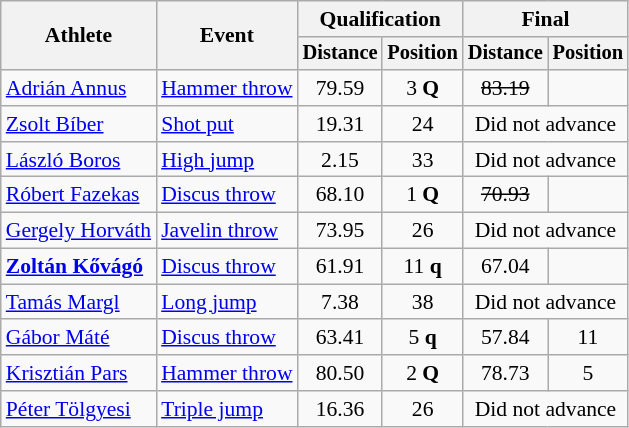<table class=wikitable style="font-size:90%">
<tr>
<th rowspan="2">Athlete</th>
<th rowspan="2">Event</th>
<th colspan="2">Qualification</th>
<th colspan="2">Final</th>
</tr>
<tr style="font-size:95%">
<th>Distance</th>
<th>Position</th>
<th>Distance</th>
<th>Position</th>
</tr>
<tr align=center>
<td align=left><a href='#'>Adrián Annus</a></td>
<td align=left><a href='#'>Hammer throw</a></td>
<td>79.59</td>
<td>3 <strong>Q</strong></td>
<td><s>83.19</s></td>
<td></td>
</tr>
<tr align=center>
<td align=left><a href='#'>Zsolt Bíber</a></td>
<td align=left><a href='#'>Shot put</a></td>
<td>19.31</td>
<td>24</td>
<td colspan=2>Did not advance</td>
</tr>
<tr align=center>
<td align=left><a href='#'>László Boros</a></td>
<td align=left><a href='#'>High jump</a></td>
<td>2.15</td>
<td>33</td>
<td colspan=2>Did not advance</td>
</tr>
<tr align=center>
<td align=left><a href='#'>Róbert Fazekas</a></td>
<td align=left><a href='#'>Discus throw</a></td>
<td>68.10</td>
<td>1 <strong>Q</strong></td>
<td><s>70.93</s></td>
<td></td>
</tr>
<tr align=center>
<td align=left><a href='#'>Gergely Horváth</a></td>
<td align=left><a href='#'>Javelin throw</a></td>
<td>73.95</td>
<td>26</td>
<td colspan=2>Did not advance</td>
</tr>
<tr align=center>
<td align=left><strong><a href='#'>Zoltán Kővágó</a></strong></td>
<td align=left><a href='#'>Discus throw</a></td>
<td>61.91</td>
<td>11 <strong>q</strong></td>
<td>67.04</td>
<td></td>
</tr>
<tr align=center>
<td align=left><a href='#'>Tamás Margl</a></td>
<td align=left><a href='#'>Long jump</a></td>
<td>7.38</td>
<td>38</td>
<td colspan=2>Did not advance</td>
</tr>
<tr align=center>
<td align=left><a href='#'>Gábor Máté</a></td>
<td align=left><a href='#'>Discus throw</a></td>
<td>63.41</td>
<td>5 <strong>q</strong></td>
<td>57.84</td>
<td>11</td>
</tr>
<tr align=center>
<td align=left><a href='#'>Krisztián Pars</a></td>
<td align=left><a href='#'>Hammer throw</a></td>
<td>80.50</td>
<td>2 <strong>Q</strong></td>
<td>78.73</td>
<td>5</td>
</tr>
<tr align=center>
<td align=left><a href='#'>Péter Tölgyesi</a></td>
<td align=left><a href='#'>Triple jump</a></td>
<td>16.36</td>
<td>26</td>
<td colspan=2>Did not advance</td>
</tr>
</table>
